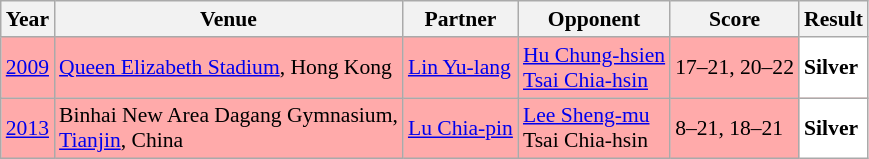<table class="sortable wikitable" style="font-size: 90%;">
<tr>
<th>Year</th>
<th>Venue</th>
<th>Partner</th>
<th>Opponent</th>
<th>Score</th>
<th>Result</th>
</tr>
<tr style="background:#FFAAAA">
<td align="center"><a href='#'>2009</a></td>
<td align="left"><a href='#'>Queen Elizabeth Stadium</a>, Hong Kong</td>
<td align="left"> <a href='#'>Lin Yu-lang</a></td>
<td align="left"> <a href='#'>Hu Chung-hsien</a><br> <a href='#'>Tsai Chia-hsin</a></td>
<td align="left">17–21, 20–22</td>
<td style="text-align:left; background:white"> <strong>Silver</strong></td>
</tr>
<tr style="background:#FFAAAA">
<td align="center"><a href='#'>2013</a></td>
<td align="left">Binhai New Area Dagang Gymnasium,<br><a href='#'>Tianjin</a>, China</td>
<td align="left"> <a href='#'>Lu Chia-pin</a></td>
<td align="left"> <a href='#'>Lee Sheng-mu</a><br> Tsai Chia-hsin</td>
<td align="left">8–21, 18–21</td>
<td style="text-align:left; background:white"> <strong>Silver</strong></td>
</tr>
</table>
